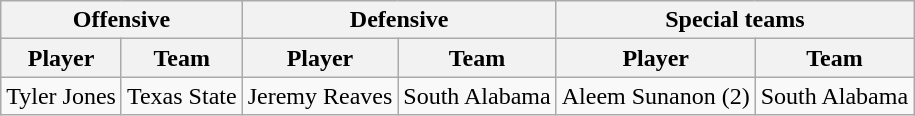<table class="wikitable">
<tr>
<th colspan="2">Offensive</th>
<th colspan="2">Defensive</th>
<th colspan="2">Special teams</th>
</tr>
<tr>
<th>Player</th>
<th>Team</th>
<th>Player</th>
<th>Team</th>
<th>Player</th>
<th>Team</th>
</tr>
<tr>
<td>Tyler Jones</td>
<td>Texas State</td>
<td>Jeremy Reaves</td>
<td>South Alabama</td>
<td>Aleem Sunanon (2)</td>
<td>South Alabama</td>
</tr>
</table>
